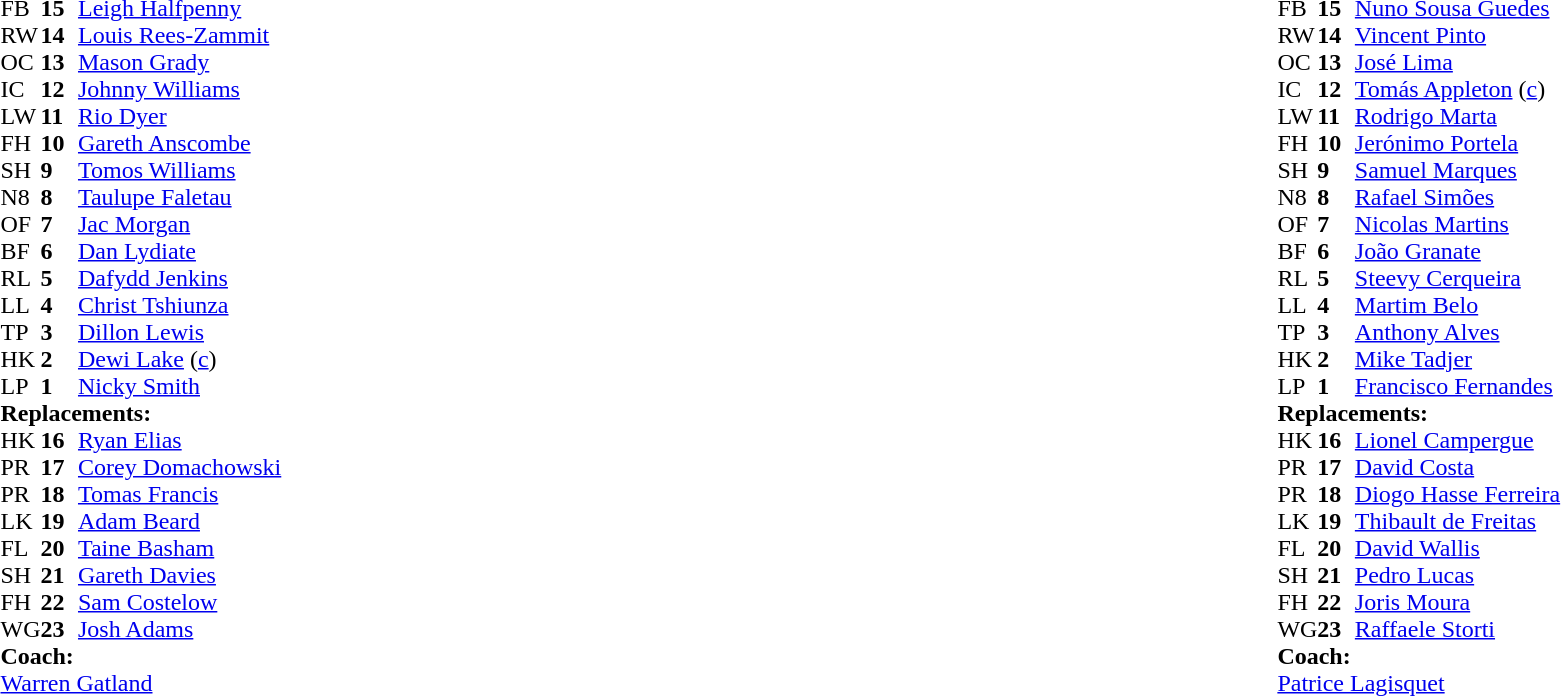<table style="width:100%">
<tr>
<td style="vertical-align:top;width:50%"><br><table style="font-size: 100%" cellspacing="0" cellpadding="0">
<tr>
<th width="25"></th>
<th width="25"></th>
</tr>
<tr>
<td>FB</td>
<td><strong>15</strong></td>
<td><a href='#'>Leigh Halfpenny</a></td>
<td></td>
<td></td>
</tr>
<tr>
<td>RW</td>
<td><strong>14</strong></td>
<td><a href='#'>Louis Rees-Zammit</a></td>
</tr>
<tr>
<td>OC</td>
<td><strong>13</strong></td>
<td><a href='#'>Mason Grady</a></td>
</tr>
<tr>
<td>IC</td>
<td><strong>12</strong></td>
<td><a href='#'>Johnny Williams</a></td>
<td></td>
</tr>
<tr>
<td>LW</td>
<td><strong>11</strong></td>
<td><a href='#'>Rio Dyer</a></td>
</tr>
<tr>
<td>FH</td>
<td><strong>10</strong></td>
<td><a href='#'>Gareth Anscombe</a></td>
<td></td>
<td></td>
</tr>
<tr>
<td>SH</td>
<td><strong>9</strong></td>
<td><a href='#'>Tomos Williams</a></td>
<td></td>
<td></td>
</tr>
<tr>
<td>N8</td>
<td><strong>8</strong></td>
<td><a href='#'>Taulupe Faletau</a></td>
</tr>
<tr>
<td>OF</td>
<td><strong>7</strong></td>
<td><a href='#'>Jac Morgan</a></td>
</tr>
<tr>
<td>BF</td>
<td><strong>6</strong></td>
<td><a href='#'>Dan Lydiate</a></td>
<td></td>
<td></td>
</tr>
<tr>
<td>RL</td>
<td><strong>5</strong></td>
<td><a href='#'>Dafydd Jenkins</a></td>
<td></td>
<td></td>
</tr>
<tr>
<td>LL</td>
<td><strong>4</strong></td>
<td><a href='#'>Christ Tshiunza</a></td>
</tr>
<tr>
<td>TP</td>
<td><strong>3</strong></td>
<td><a href='#'>Dillon Lewis</a></td>
<td></td>
<td></td>
</tr>
<tr>
<td>HK</td>
<td><strong>2</strong></td>
<td><a href='#'>Dewi Lake</a> (<a href='#'>c</a>)</td>
<td></td>
<td></td>
</tr>
<tr>
<td>LP</td>
<td><strong>1</strong></td>
<td><a href='#'>Nicky Smith</a></td>
<td></td>
<td></td>
</tr>
<tr>
<td colspan="3"><strong>Replacements:</strong></td>
</tr>
<tr>
<td>HK</td>
<td><strong>16</strong></td>
<td><a href='#'>Ryan Elias</a></td>
<td></td>
<td></td>
</tr>
<tr>
<td>PR</td>
<td><strong>17</strong></td>
<td><a href='#'>Corey Domachowski</a></td>
<td></td>
<td></td>
</tr>
<tr>
<td>PR</td>
<td><strong>18</strong></td>
<td><a href='#'>Tomas Francis</a></td>
<td></td>
<td></td>
</tr>
<tr>
<td>LK</td>
<td><strong>19</strong></td>
<td><a href='#'>Adam Beard</a></td>
<td></td>
<td></td>
</tr>
<tr>
<td>FL</td>
<td><strong>20</strong></td>
<td><a href='#'>Taine Basham</a></td>
<td></td>
<td></td>
</tr>
<tr>
<td>SH</td>
<td><strong>21</strong></td>
<td><a href='#'>Gareth Davies</a></td>
<td></td>
<td></td>
</tr>
<tr>
<td>FH</td>
<td><strong>22</strong></td>
<td><a href='#'>Sam Costelow</a></td>
<td></td>
<td></td>
</tr>
<tr>
<td>WG</td>
<td><strong>23</strong></td>
<td><a href='#'>Josh Adams</a></td>
<td></td>
<td></td>
</tr>
<tr>
<td colspan="3"><strong>Coach:</strong></td>
</tr>
<tr>
<td colspan="3"> <a href='#'>Warren Gatland</a></td>
</tr>
</table>
</td>
<td style="vertical-align:top"></td>
<td style="vertical-align:top;width:50%"><br><table cellspacing="0" cellpadding="0" style="font-size:100%; margin:auto;">
<tr>
<th width="25"></th>
<th width="25"></th>
</tr>
<tr>
<td>FB</td>
<td><strong>15</strong></td>
<td><a href='#'>Nuno Sousa Guedes</a></td>
<td></td>
<td></td>
</tr>
<tr>
<td>RW</td>
<td><strong>14</strong></td>
<td><a href='#'>Vincent Pinto</a></td>
<td></td>
</tr>
<tr>
<td>OC</td>
<td><strong>13</strong></td>
<td><a href='#'>José Lima</a></td>
<td></td>
<td></td>
</tr>
<tr>
<td>IC</td>
<td><strong>12</strong></td>
<td><a href='#'>Tomás Appleton</a> (<a href='#'>c</a>)</td>
</tr>
<tr>
<td>LW</td>
<td><strong>11</strong></td>
<td><a href='#'>Rodrigo Marta</a></td>
</tr>
<tr>
<td>FH</td>
<td><strong>10</strong></td>
<td><a href='#'>Jerónimo Portela</a></td>
</tr>
<tr>
<td>SH</td>
<td><strong>9</strong></td>
<td><a href='#'>Samuel Marques</a></td>
<td></td>
<td></td>
</tr>
<tr>
<td>N8</td>
<td><strong>8</strong></td>
<td><a href='#'>Rafael Simões</a></td>
</tr>
<tr>
<td>OF</td>
<td><strong>7</strong></td>
<td><a href='#'>Nicolas Martins</a></td>
</tr>
<tr>
<td>BF</td>
<td><strong>6</strong></td>
<td><a href='#'>João Granate</a></td>
<td></td>
<td></td>
</tr>
<tr>
<td>RL</td>
<td><strong>5</strong></td>
<td><a href='#'>Steevy Cerqueira</a></td>
</tr>
<tr>
<td>LL</td>
<td><strong>4</strong></td>
<td><a href='#'>Martim Belo</a></td>
<td></td>
<td></td>
</tr>
<tr>
<td>TP</td>
<td><strong>3</strong></td>
<td><a href='#'>Anthony Alves</a></td>
<td></td>
<td></td>
</tr>
<tr>
<td>HK</td>
<td><strong>2</strong></td>
<td><a href='#'>Mike Tadjer</a></td>
<td></td>
<td></td>
</tr>
<tr>
<td>LP</td>
<td><strong>1</strong></td>
<td><a href='#'>Francisco Fernandes</a></td>
<td></td>
<td></td>
</tr>
<tr>
<td colspan="3"><strong>Replacements:</strong></td>
</tr>
<tr>
<td>HK</td>
<td><strong>16</strong></td>
<td><a href='#'>Lionel Campergue</a></td>
<td></td>
<td></td>
</tr>
<tr>
<td>PR</td>
<td><strong>17</strong></td>
<td><a href='#'>David Costa</a></td>
<td></td>
<td></td>
</tr>
<tr>
<td>PR</td>
<td><strong>18</strong></td>
<td><a href='#'>Diogo Hasse Ferreira</a></td>
<td></td>
<td></td>
</tr>
<tr>
<td>LK</td>
<td><strong>19</strong></td>
<td><a href='#'>Thibault de Freitas</a></td>
<td></td>
<td></td>
</tr>
<tr>
<td>FL</td>
<td><strong>20</strong></td>
<td><a href='#'>David Wallis</a></td>
<td></td>
<td></td>
</tr>
<tr>
<td>SH</td>
<td><strong>21</strong></td>
<td><a href='#'>Pedro Lucas</a></td>
<td></td>
<td></td>
</tr>
<tr>
<td>FH</td>
<td><strong>22</strong></td>
<td><a href='#'>Joris Moura</a></td>
<td></td>
<td></td>
</tr>
<tr>
<td>WG</td>
<td><strong>23</strong></td>
<td><a href='#'>Raffaele Storti</a></td>
<td></td>
<td></td>
</tr>
<tr>
<td colspan="3"><strong>Coach:</strong></td>
</tr>
<tr>
<td colspan="3"> <a href='#'>Patrice Lagisquet</a></td>
</tr>
</table>
</td>
</tr>
</table>
